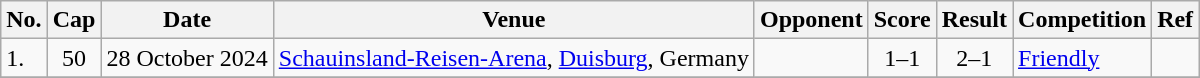<table class="wikitable sortable">
<tr>
<th>No.</th>
<th scope="col">Cap</th>
<th scope="col" data-sort-type="date">Date</th>
<th scope="col">Venue</th>
<th scope="col">Opponent</th>
<th scope="col" class="unsortable">Score</th>
<th scope="col" class="unsortable">Result</th>
<th scope="col">Competition</th>
<th>Ref</th>
</tr>
<tr>
<td>1.</td>
<td align="center">50</td>
<td>28 October 2024</td>
<td><a href='#'>Schauinsland-Reisen-Arena</a>, <a href='#'>Duisburg</a>, Germany</td>
<td></td>
<td align="center">1–1</td>
<td align="center">2–1</td>
<td><a href='#'>Friendly</a></td>
<td></td>
</tr>
<tr>
</tr>
</table>
